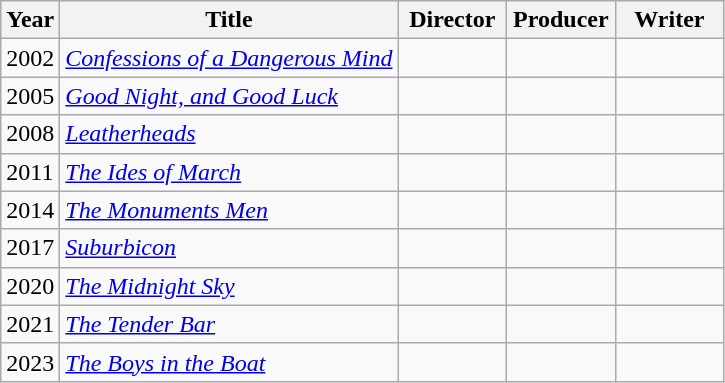<table class="wikitable sortable">
<tr>
<th>Year</th>
<th>Title</th>
<th width=65>Director</th>
<th width=65>Producer</th>
<th width=65>Writer</th>
</tr>
<tr>
<td>2002</td>
<td><em><a href='#'>Confessions of a Dangerous Mind</a></em></td>
<td></td>
<td></td>
<td></td>
</tr>
<tr>
<td>2005</td>
<td><em><a href='#'>Good Night, and Good Luck</a></em></td>
<td></td>
<td></td>
<td></td>
</tr>
<tr>
<td>2008</td>
<td><em><a href='#'>Leatherheads</a></em></td>
<td></td>
<td></td>
<td></td>
</tr>
<tr>
<td>2011</td>
<td><em><a href='#'>The Ides of March</a></em></td>
<td></td>
<td></td>
<td></td>
</tr>
<tr>
<td>2014</td>
<td><em><a href='#'>The Monuments Men</a></em></td>
<td></td>
<td></td>
<td></td>
</tr>
<tr>
<td>2017</td>
<td><em><a href='#'>Suburbicon</a></em></td>
<td></td>
<td></td>
<td></td>
</tr>
<tr>
<td>2020</td>
<td><em><a href='#'>The Midnight Sky</a></em></td>
<td></td>
<td></td>
<td></td>
</tr>
<tr>
<td>2021</td>
<td><em><a href='#'>The Tender Bar</a></em></td>
<td></td>
<td></td>
<td></td>
</tr>
<tr>
<td>2023</td>
<td><em><a href='#'>The Boys in the Boat</a></em></td>
<td></td>
<td></td>
<td></td>
</tr>
</table>
